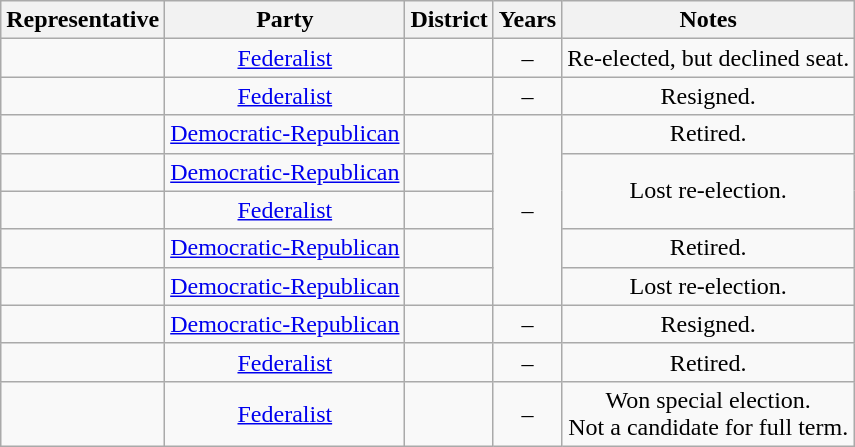<table class="wikitable sortable" style="text-align:center">
<tr valign=bottom>
<th>Representative</th>
<th>Party</th>
<th>District</th>
<th>Years</th>
<th>Notes</th>
</tr>
<tr>
<td align=left></td>
<td><a href='#'>Federalist</a></td>
<td></td>
<td nowrap> –<br></td>
<td>Re-elected, but declined seat.</td>
</tr>
<tr>
<td align=left></td>
<td><a href='#'>Federalist</a></td>
<td></td>
<td nowrap> –<br></td>
<td>Resigned.</td>
</tr>
<tr>
<td align=left></td>
<td><a href='#'>Democratic-Republican</a></td>
<td></td>
<td rowspan="5" nowrap=""> –<br></td>
<td>Retired.</td>
</tr>
<tr>
<td align=left></td>
<td><a href='#'>Democratic-Republican</a></td>
<td></td>
<td rowspan="2">Lost re-election.</td>
</tr>
<tr>
<td align=left></td>
<td><a href='#'>Federalist</a></td>
<td></td>
</tr>
<tr>
<td align=left></td>
<td><a href='#'>Democratic-Republican</a></td>
<td></td>
<td>Retired.</td>
</tr>
<tr>
<td align=left></td>
<td><a href='#'>Democratic-Republican</a></td>
<td></td>
<td>Lost re-election.</td>
</tr>
<tr>
<td align=left></td>
<td><a href='#'>Democratic-Republican</a></td>
<td></td>
<td nowrap> –<br></td>
<td>Resigned.</td>
</tr>
<tr>
<td align=left></td>
<td><a href='#'>Federalist</a></td>
<td></td>
<td nowrap> –<br></td>
<td>Retired.</td>
</tr>
<tr>
<td align=left></td>
<td><a href='#'>Federalist</a></td>
<td></td>
<td nowrap> –<br></td>
<td>Won special election.<br>Not a candidate for full term.</td>
</tr>
</table>
